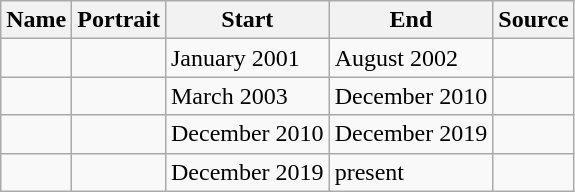<table class="wikitable sortable">
<tr>
<th>Name</th>
<th>Portrait</th>
<th>Start</th>
<th>End</th>
<th>Source</th>
</tr>
<tr>
<td></td>
<td></td>
<td>January 2001</td>
<td>August 2002</td>
<td></td>
</tr>
<tr>
<td></td>
<td></td>
<td>March 2003</td>
<td>December 2010</td>
<td></td>
</tr>
<tr>
<td></td>
<td></td>
<td>December 2010</td>
<td>December 2019</td>
<td></td>
</tr>
<tr>
<td></td>
<td></td>
<td>December 2019</td>
<td>present</td>
<td></td>
</tr>
</table>
